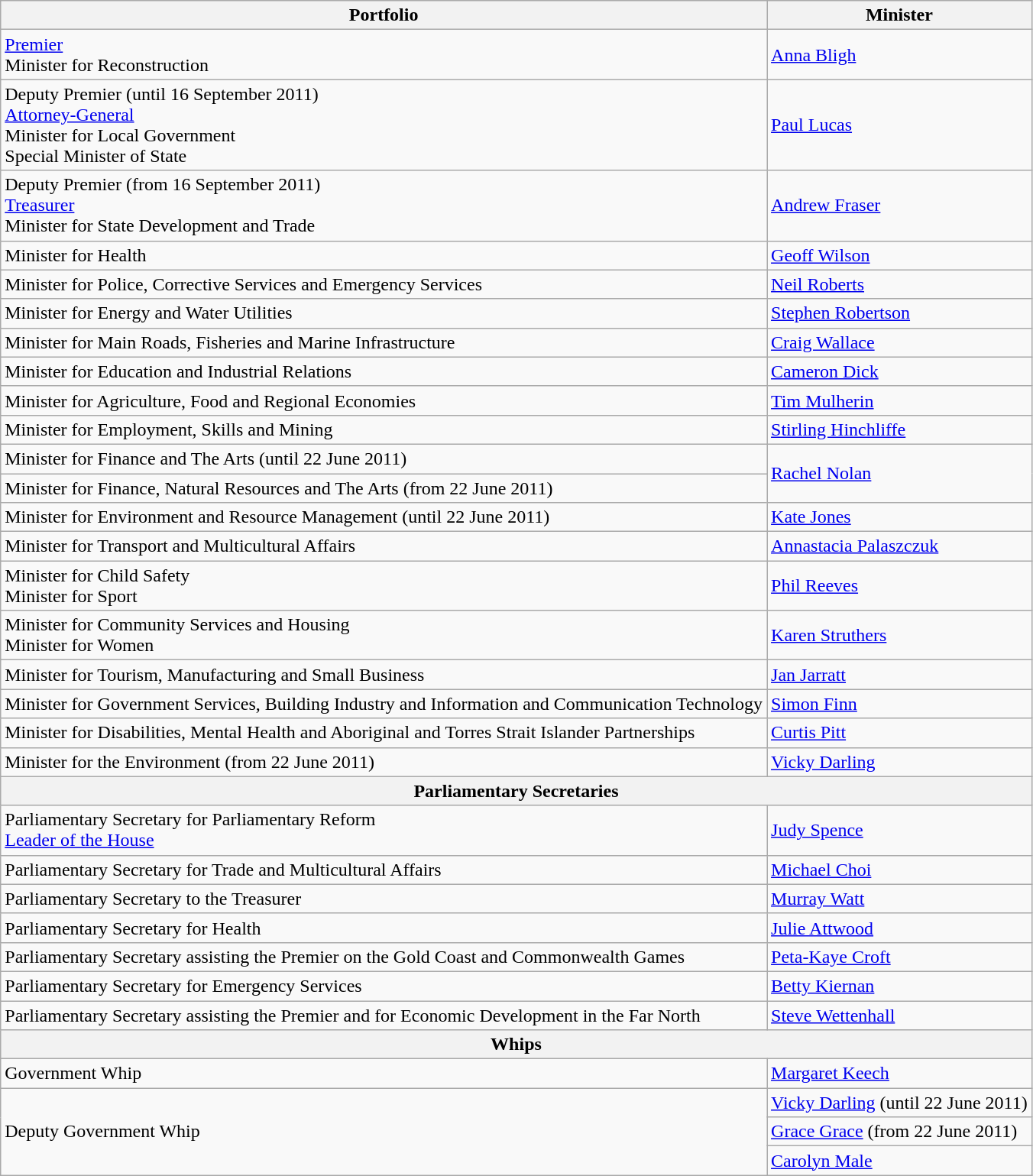<table class="wikitable">
<tr>
<th>Portfolio</th>
<th>Minister</th>
</tr>
<tr>
<td><a href='#'>Premier</a><br>Minister for Reconstruction</td>
<td><a href='#'>Anna Bligh</a></td>
</tr>
<tr>
<td>Deputy Premier (until 16 September 2011)<br><a href='#'>Attorney-General</a><br>Minister for Local Government<br>Special Minister of State</td>
<td><a href='#'>Paul Lucas</a></td>
</tr>
<tr>
<td>Deputy Premier (from 16 September 2011)<br><a href='#'>Treasurer</a><br>Minister for State Development and Trade</td>
<td><a href='#'>Andrew Fraser</a></td>
</tr>
<tr>
<td>Minister for Health</td>
<td><a href='#'>Geoff Wilson</a></td>
</tr>
<tr>
<td>Minister for Police, Corrective Services and Emergency Services</td>
<td><a href='#'>Neil Roberts</a></td>
</tr>
<tr>
<td>Minister for Energy and Water Utilities</td>
<td><a href='#'>Stephen Robertson</a></td>
</tr>
<tr>
<td>Minister for Main Roads, Fisheries and Marine Infrastructure</td>
<td><a href='#'>Craig Wallace</a></td>
</tr>
<tr>
<td>Minister for Education and Industrial Relations</td>
<td><a href='#'>Cameron Dick</a></td>
</tr>
<tr>
<td>Minister for Agriculture, Food and Regional Economies</td>
<td><a href='#'>Tim Mulherin</a></td>
</tr>
<tr>
<td>Minister for Employment, Skills and Mining</td>
<td><a href='#'>Stirling Hinchliffe</a></td>
</tr>
<tr>
<td>Minister for Finance and The Arts (until 22 June 2011)</td>
<td rowspan=2><a href='#'>Rachel Nolan</a></td>
</tr>
<tr>
<td>Minister for Finance, Natural Resources and The Arts (from 22 June 2011)</td>
</tr>
<tr>
<td>Minister for Environment and Resource Management (until 22 June 2011)</td>
<td><a href='#'>Kate Jones</a></td>
</tr>
<tr>
<td>Minister for Transport and Multicultural Affairs</td>
<td><a href='#'>Annastacia Palaszczuk</a></td>
</tr>
<tr>
<td>Minister for Child Safety<br>Minister for Sport</td>
<td><a href='#'>Phil Reeves</a></td>
</tr>
<tr>
<td>Minister for Community Services and Housing<br>Minister for Women</td>
<td><a href='#'>Karen Struthers</a></td>
</tr>
<tr>
<td>Minister for Tourism, Manufacturing and Small Business</td>
<td><a href='#'>Jan Jarratt</a></td>
</tr>
<tr>
<td>Minister for Government Services, Building Industry and Information and Communication Technology</td>
<td><a href='#'>Simon Finn</a></td>
</tr>
<tr>
<td>Minister for Disabilities, Mental Health and Aboriginal and Torres Strait Islander Partnerships</td>
<td><a href='#'>Curtis Pitt</a></td>
</tr>
<tr>
<td>Minister for the Environment (from 22 June 2011)</td>
<td><a href='#'>Vicky Darling</a></td>
</tr>
<tr>
<th colspan=2>Parliamentary Secretaries</th>
</tr>
<tr>
<td>Parliamentary Secretary for Parliamentary Reform<br><a href='#'>Leader of the House</a></td>
<td><a href='#'>Judy Spence</a></td>
</tr>
<tr>
<td>Parliamentary Secretary for Trade and Multicultural Affairs</td>
<td><a href='#'>Michael Choi</a></td>
</tr>
<tr>
<td>Parliamentary Secretary to the Treasurer</td>
<td><a href='#'>Murray Watt</a></td>
</tr>
<tr>
<td>Parliamentary Secretary for Health</td>
<td><a href='#'>Julie Attwood</a></td>
</tr>
<tr>
<td>Parliamentary Secretary assisting the Premier on the Gold Coast and Commonwealth Games</td>
<td><a href='#'>Peta-Kaye Croft</a></td>
</tr>
<tr>
<td>Parliamentary Secretary for Emergency Services</td>
<td><a href='#'>Betty Kiernan</a></td>
</tr>
<tr>
<td>Parliamentary Secretary assisting the Premier and for Economic Development in the Far North</td>
<td><a href='#'>Steve Wettenhall</a></td>
</tr>
<tr>
<th colspan=2>Whips</th>
</tr>
<tr>
<td>Government Whip</td>
<td><a href='#'>Margaret Keech</a></td>
</tr>
<tr>
<td rowspan=3>Deputy Government Whip</td>
<td><a href='#'>Vicky Darling</a> (until 22 June 2011)</td>
</tr>
<tr>
<td><a href='#'>Grace Grace</a> (from 22 June 2011)</td>
</tr>
<tr>
<td><a href='#'>Carolyn Male</a></td>
</tr>
</table>
